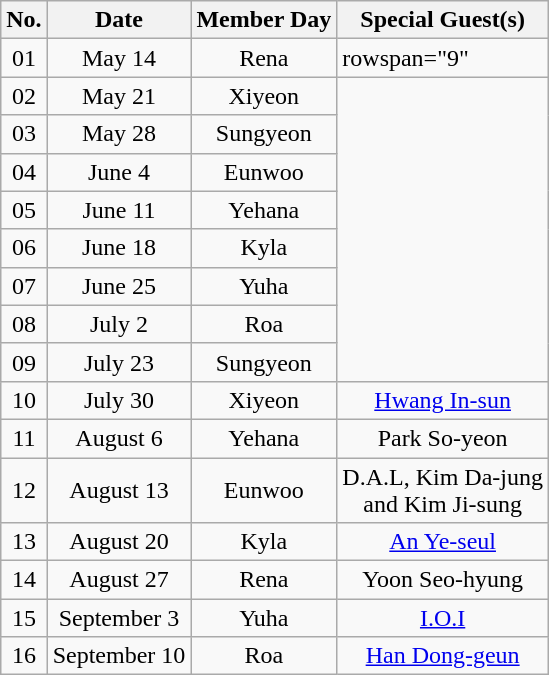<table class="wikitable">
<tr>
<th scope="col" align=center">No.</th>
<th scope="col" align="center">Date</th>
<th scope="col" align="center">Member Day</th>
<th scope="col" align="center">Special Guest(s)</th>
</tr>
<tr>
<td align="center">01</td>
<td align="center">May 14</td>
<td align="center">Rena</td>
<td>rowspan="9" </td>
</tr>
<tr>
<td align="center">02</td>
<td align="center">May 21</td>
<td align="center">Xiyeon</td>
</tr>
<tr>
<td align="center">03</td>
<td align="center">May 28</td>
<td align="center">Sungyeon</td>
</tr>
<tr>
<td align="center">04</td>
<td align="center">June 4</td>
<td align="center">Eunwoo</td>
</tr>
<tr>
<td align="center">05</td>
<td align="center">June 11</td>
<td align="center">Yehana</td>
</tr>
<tr>
<td align="center">06</td>
<td align="center">June 18</td>
<td align="center">Kyla</td>
</tr>
<tr>
<td align="center">07</td>
<td align="center">June 25</td>
<td align="center">Yuha</td>
</tr>
<tr>
<td align="center">08</td>
<td align="center">July 2</td>
<td align="center">Roa</td>
</tr>
<tr>
<td align="center">09</td>
<td align="center">July 23</td>
<td align="center">Sungyeon</td>
</tr>
<tr>
<td align="center">10</td>
<td align="center">July 30</td>
<td align="center">Xiyeon</td>
<td align="center"><a href='#'>Hwang In-sun</a></td>
</tr>
<tr>
<td align="center">11</td>
<td align="center">August 6</td>
<td align="center">Yehana</td>
<td align="center">Park So-yeon</td>
</tr>
<tr>
<td align="center">12</td>
<td align="center">August 13</td>
<td align="center">Eunwoo</td>
<td align="center">D.A.L, Kim Da-jung<br>and Kim Ji-sung</td>
</tr>
<tr>
<td align="center">13</td>
<td align="center">August 20</td>
<td align="center">Kyla</td>
<td align="center"><a href='#'>An Ye-seul</a></td>
</tr>
<tr>
<td align="center">14</td>
<td align="center">August 27</td>
<td align="center">Rena</td>
<td align="center">Yoon Seo-hyung</td>
</tr>
<tr>
<td align="center">15</td>
<td align="center">September 3</td>
<td align="center">Yuha</td>
<td align="center"><a href='#'>I.O.I</a></td>
</tr>
<tr>
<td align="center">16</td>
<td align="center">September 10</td>
<td align="center">Roa</td>
<td align="center"><a href='#'>Han Dong-geun</a></td>
</tr>
</table>
